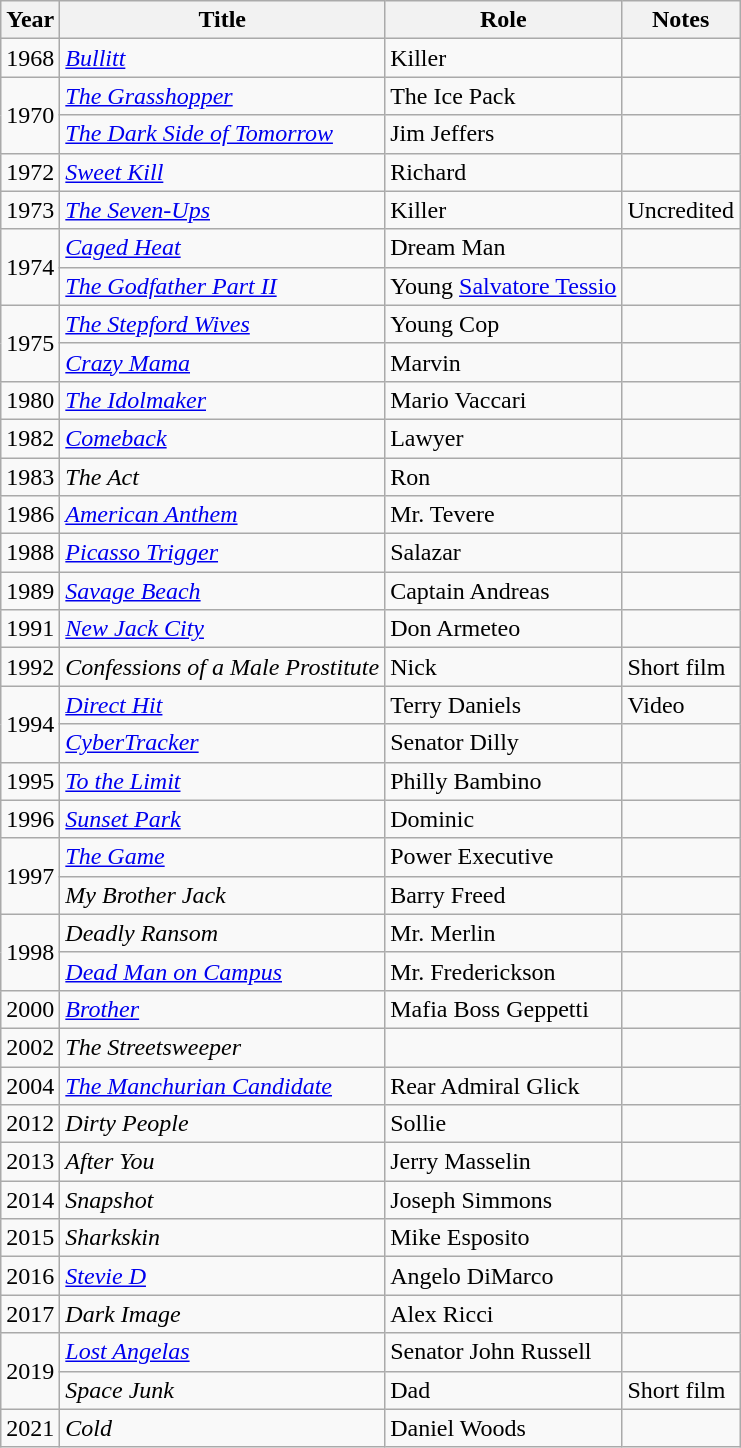<table class="wikitable">
<tr>
<th>Year</th>
<th>Title</th>
<th>Role</th>
<th>Notes</th>
</tr>
<tr>
<td>1968</td>
<td><em><a href='#'>Bullitt</a></em></td>
<td>Killer</td>
<td></td>
</tr>
<tr>
<td rowspan=2>1970</td>
<td><em><a href='#'>The Grasshopper</a></em></td>
<td>The Ice Pack</td>
<td></td>
</tr>
<tr>
<td><em><a href='#'>The Dark Side of Tomorrow</a></em></td>
<td>Jim Jeffers</td>
<td></td>
</tr>
<tr>
<td>1972</td>
<td><em><a href='#'>Sweet Kill</a></em></td>
<td>Richard</td>
<td></td>
</tr>
<tr>
<td>1973</td>
<td><em><a href='#'>The Seven-Ups</a></em></td>
<td>Killer</td>
<td>Uncredited</td>
</tr>
<tr>
<td rowspan=2>1974</td>
<td><em><a href='#'>Caged Heat</a></em></td>
<td>Dream Man</td>
<td></td>
</tr>
<tr>
<td><em><a href='#'>The Godfather Part II</a></em></td>
<td>Young <a href='#'>Salvatore Tessio</a></td>
<td></td>
</tr>
<tr>
<td rowspan=2>1975</td>
<td><a href='#'><em>The Stepford Wives</em></a></td>
<td>Young Cop</td>
<td></td>
</tr>
<tr>
<td><em><a href='#'>Crazy Mama</a></em></td>
<td>Marvin</td>
<td></td>
</tr>
<tr>
<td>1980</td>
<td><em><a href='#'>The Idolmaker</a></em></td>
<td>Mario Vaccari</td>
<td></td>
</tr>
<tr>
<td>1982</td>
<td><em><a href='#'>Comeback</a></em></td>
<td>Lawyer</td>
<td></td>
</tr>
<tr>
<td>1983</td>
<td><em>The Act</em></td>
<td>Ron</td>
<td></td>
</tr>
<tr>
<td>1986</td>
<td><em><a href='#'>American Anthem</a></em></td>
<td>Mr. Tevere</td>
<td></td>
</tr>
<tr>
<td>1988</td>
<td><em><a href='#'>Picasso Trigger</a></em></td>
<td>Salazar</td>
<td></td>
</tr>
<tr>
<td>1989</td>
<td><em><a href='#'>Savage Beach</a></em></td>
<td>Captain Andreas</td>
<td></td>
</tr>
<tr>
<td>1991</td>
<td><em><a href='#'>New Jack City</a></em></td>
<td>Don Armeteo</td>
<td></td>
</tr>
<tr>
<td>1992</td>
<td><em>Confessions of a Male Prostitute</em></td>
<td>Nick</td>
<td>Short film</td>
</tr>
<tr>
<td rowspan=2>1994</td>
<td><em><a href='#'>Direct Hit</a></em></td>
<td>Terry Daniels</td>
<td>Video</td>
</tr>
<tr>
<td><em><a href='#'>CyberTracker</a></em></td>
<td>Senator Dilly</td>
<td></td>
</tr>
<tr>
<td>1995</td>
<td><em><a href='#'>To the Limit</a></em></td>
<td>Philly Bambino</td>
<td></td>
</tr>
<tr>
<td>1996</td>
<td><em><a href='#'>Sunset Park</a></em></td>
<td>Dominic</td>
<td></td>
</tr>
<tr>
<td rowspan=2>1997</td>
<td><em><a href='#'>The Game</a></em></td>
<td>Power Executive</td>
<td></td>
</tr>
<tr>
<td><em>My Brother Jack</em></td>
<td>Barry Freed</td>
<td></td>
</tr>
<tr>
<td rowspan=2>1998</td>
<td><em>Deadly Ransom</em></td>
<td>Mr. Merlin</td>
<td></td>
</tr>
<tr>
<td><em><a href='#'>Dead Man on Campus</a></em></td>
<td>Mr. Frederickson</td>
<td></td>
</tr>
<tr>
<td>2000</td>
<td><em><a href='#'>Brother</a></em></td>
<td>Mafia Boss Geppetti</td>
<td></td>
</tr>
<tr>
<td>2002</td>
<td><em>The Streetsweeper</em></td>
<td></td>
<td></td>
</tr>
<tr>
<td>2004</td>
<td><em><a href='#'>The Manchurian Candidate</a></em></td>
<td>Rear Admiral Glick</td>
<td></td>
</tr>
<tr>
<td>2012</td>
<td><em>Dirty People</em></td>
<td>Sollie</td>
<td></td>
</tr>
<tr>
<td>2013</td>
<td><em>After You</em></td>
<td>Jerry Masselin</td>
<td></td>
</tr>
<tr>
<td>2014</td>
<td><em>Snapshot</em></td>
<td>Joseph Simmons</td>
<td></td>
</tr>
<tr>
<td>2015</td>
<td><em>Sharkskin</em></td>
<td>Mike Esposito</td>
<td></td>
</tr>
<tr>
<td>2016</td>
<td><em><a href='#'>Stevie D</a></em></td>
<td>Angelo DiMarco</td>
<td></td>
</tr>
<tr>
<td>2017</td>
<td><em>Dark Image</em></td>
<td>Alex Ricci</td>
<td></td>
</tr>
<tr>
<td rowspan=2>2019</td>
<td><em><a href='#'>Lost Angelas</a></em></td>
<td>Senator John Russell</td>
<td></td>
</tr>
<tr>
<td><em>Space Junk</em></td>
<td>Dad</td>
<td>Short film</td>
</tr>
<tr>
<td>2021</td>
<td><em>Cold</em></td>
<td>Daniel Woods</td>
<td></td>
</tr>
</table>
